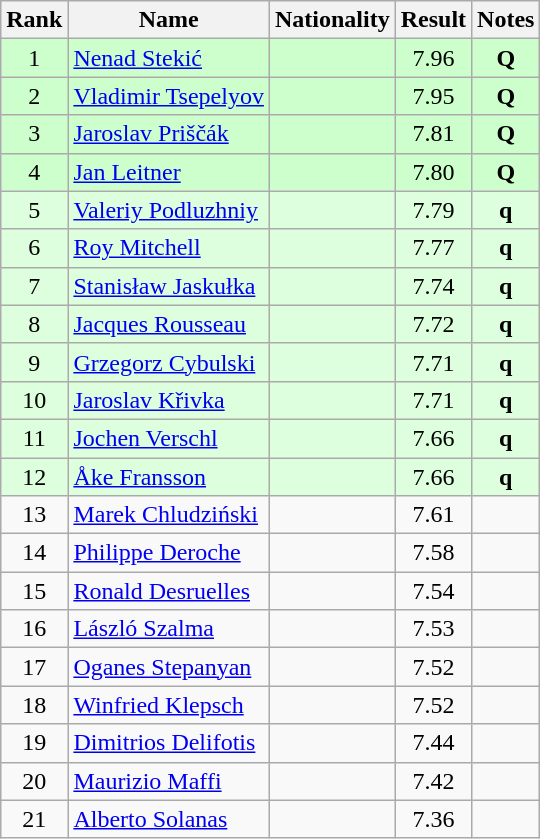<table class="wikitable sortable" style="text-align:center">
<tr>
<th>Rank</th>
<th>Name</th>
<th>Nationality</th>
<th>Result</th>
<th>Notes</th>
</tr>
<tr bgcolor=ccffcc>
<td>1</td>
<td align=left><a href='#'>Nenad Stekić</a></td>
<td align=left></td>
<td>7.96</td>
<td><strong>Q</strong></td>
</tr>
<tr bgcolor=ccffcc>
<td>2</td>
<td align=left><a href='#'>Vladimir Tsepelyov</a></td>
<td align=left></td>
<td>7.95</td>
<td><strong>Q</strong></td>
</tr>
<tr bgcolor=ccffcc>
<td>3</td>
<td align=left><a href='#'>Jaroslav Priščák</a></td>
<td align=left></td>
<td>7.81</td>
<td><strong>Q</strong></td>
</tr>
<tr bgcolor=ccffcc>
<td>4</td>
<td align=left><a href='#'>Jan Leitner</a></td>
<td align=left></td>
<td>7.80</td>
<td><strong>Q</strong></td>
</tr>
<tr bgcolor=ddffdd>
<td>5</td>
<td align=left><a href='#'>Valeriy Podluzhniy</a></td>
<td align=left></td>
<td>7.79</td>
<td><strong>q</strong></td>
</tr>
<tr bgcolor=ddffdd>
<td>6</td>
<td align=left><a href='#'>Roy Mitchell</a></td>
<td align=left></td>
<td>7.77</td>
<td><strong>q</strong></td>
</tr>
<tr bgcolor=ddffdd>
<td>7</td>
<td align=left><a href='#'>Stanisław Jaskułka</a></td>
<td align=left></td>
<td>7.74</td>
<td><strong>q</strong></td>
</tr>
<tr bgcolor=ddffdd>
<td>8</td>
<td align=left><a href='#'>Jacques Rousseau</a></td>
<td align=left></td>
<td>7.72</td>
<td><strong>q</strong></td>
</tr>
<tr bgcolor=ddffdd>
<td>9</td>
<td align=left><a href='#'>Grzegorz Cybulski</a></td>
<td align=left></td>
<td>7.71</td>
<td><strong>q</strong></td>
</tr>
<tr bgcolor=ddffdd>
<td>10</td>
<td align=left><a href='#'>Jaroslav Křivka</a></td>
<td align=left></td>
<td>7.71</td>
<td><strong>q</strong></td>
</tr>
<tr bgcolor=ddffdd>
<td>11</td>
<td align=left><a href='#'>Jochen Verschl</a></td>
<td align=left></td>
<td>7.66</td>
<td><strong>q</strong></td>
</tr>
<tr bgcolor=ddffdd>
<td>12</td>
<td align=left><a href='#'>Åke Fransson</a></td>
<td align=left></td>
<td>7.66</td>
<td><strong>q</strong></td>
</tr>
<tr>
<td>13</td>
<td align=left><a href='#'>Marek Chludziński</a></td>
<td align=left></td>
<td>7.61</td>
<td></td>
</tr>
<tr>
<td>14</td>
<td align=left><a href='#'>Philippe Deroche</a></td>
<td align=left></td>
<td>7.58</td>
<td></td>
</tr>
<tr>
<td>15</td>
<td align=left><a href='#'>Ronald Desruelles</a></td>
<td align=left></td>
<td>7.54</td>
<td></td>
</tr>
<tr>
<td>16</td>
<td align=left><a href='#'>László Szalma</a></td>
<td align=left></td>
<td>7.53</td>
<td></td>
</tr>
<tr>
<td>17</td>
<td align=left><a href='#'>Oganes Stepanyan</a></td>
<td align=left></td>
<td>7.52</td>
<td></td>
</tr>
<tr>
<td>18</td>
<td align=left><a href='#'>Winfried Klepsch</a></td>
<td align=left></td>
<td>7.52</td>
<td></td>
</tr>
<tr>
<td>19</td>
<td align=left><a href='#'>Dimitrios Delifotis</a></td>
<td align=left></td>
<td>7.44</td>
<td></td>
</tr>
<tr>
<td>20</td>
<td align=left><a href='#'>Maurizio Maffi</a></td>
<td align=left></td>
<td>7.42</td>
<td></td>
</tr>
<tr>
<td>21</td>
<td align=left><a href='#'>Alberto Solanas</a></td>
<td align=left></td>
<td>7.36</td>
<td></td>
</tr>
</table>
